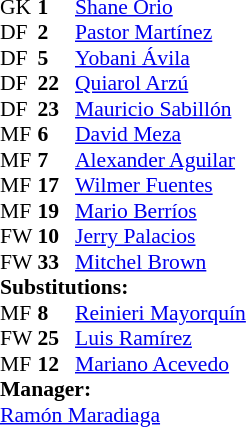<table style = "font-size: 90%" cellspacing = "0" cellpadding = "0">
<tr>
<td colspan = 4></td>
</tr>
<tr>
<th style="width:25px;"></th>
<th style="width:25px;"></th>
</tr>
<tr>
<td>GK</td>
<td><strong>1</strong></td>
<td> <a href='#'>Shane Orio</a></td>
<td></td>
<td></td>
</tr>
<tr>
<td>DF</td>
<td><strong>2</strong></td>
<td> <a href='#'>Pastor Martínez</a></td>
</tr>
<tr>
<td>DF</td>
<td><strong>5</strong></td>
<td> <a href='#'>Yobani Ávila</a></td>
<td></td>
<td></td>
</tr>
<tr>
<td>DF</td>
<td><strong>22</strong></td>
<td> <a href='#'>Quiarol Arzú</a></td>
</tr>
<tr>
<td>DF</td>
<td><strong>23</strong></td>
<td> <a href='#'>Mauricio Sabillón</a></td>
</tr>
<tr>
<td>MF</td>
<td><strong>6</strong></td>
<td> <a href='#'>David Meza</a></td>
</tr>
<tr>
<td>MF</td>
<td><strong>7</strong></td>
<td> <a href='#'>Alexander Aguilar</a></td>
<td></td>
<td></td>
</tr>
<tr>
<td>MF</td>
<td><strong>17</strong></td>
<td> <a href='#'>Wilmer Fuentes</a></td>
</tr>
<tr>
<td>MF</td>
<td><strong>19</strong></td>
<td> <a href='#'>Mario Berríos</a></td>
</tr>
<tr>
<td>FW</td>
<td><strong>10</strong></td>
<td> <a href='#'>Jerry Palacios</a></td>
<td></td>
<td></td>
</tr>
<tr>
<td>FW</td>
<td><strong>33</strong></td>
<td> <a href='#'>Mitchel Brown</a></td>
<td></td>
<td></td>
<td></td>
<td></td>
</tr>
<tr>
<td colspan = 3><strong>Substitutions:</strong></td>
</tr>
<tr>
<td>MF</td>
<td><strong>8</strong></td>
<td> <a href='#'>Reinieri Mayorquín</a></td>
<td></td>
<td></td>
</tr>
<tr>
<td>FW</td>
<td><strong>25</strong></td>
<td> <a href='#'>Luis Ramírez</a></td>
<td></td>
<td></td>
</tr>
<tr>
<td>MF</td>
<td><strong>12</strong></td>
<td> <a href='#'>Mariano Acevedo</a></td>
<td></td>
<td></td>
</tr>
<tr>
<td colspan = 3><strong>Manager:</strong></td>
</tr>
<tr>
<td colspan = 3> <a href='#'>Ramón Maradiaga</a></td>
</tr>
</table>
